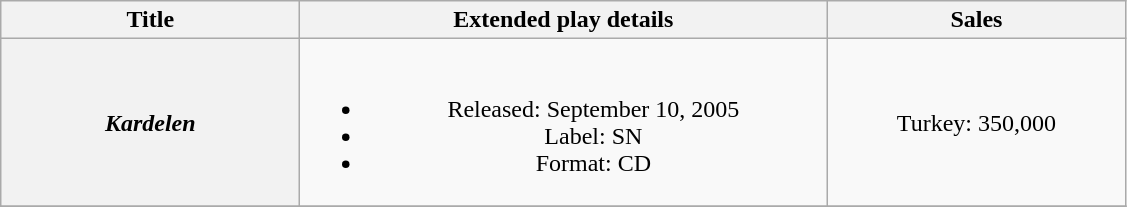<table class="wikitable plainrowheaders" style="text-align:center;" border="1">
<tr>
<th scope="col" style="width:12em;">Title</th>
<th scope="col" style="width:21.5em;">Extended play details</th>
<th scope="col" style="width:12em;">Sales</th>
</tr>
<tr>
<th scope="row"><em>Kardelen </em></th>
<td><br><ul><li>Released: September 10, 2005</li><li>Label: SN</li><li>Format: CD</li></ul></td>
<td>Turkey: 350,000</td>
</tr>
<tr>
</tr>
</table>
